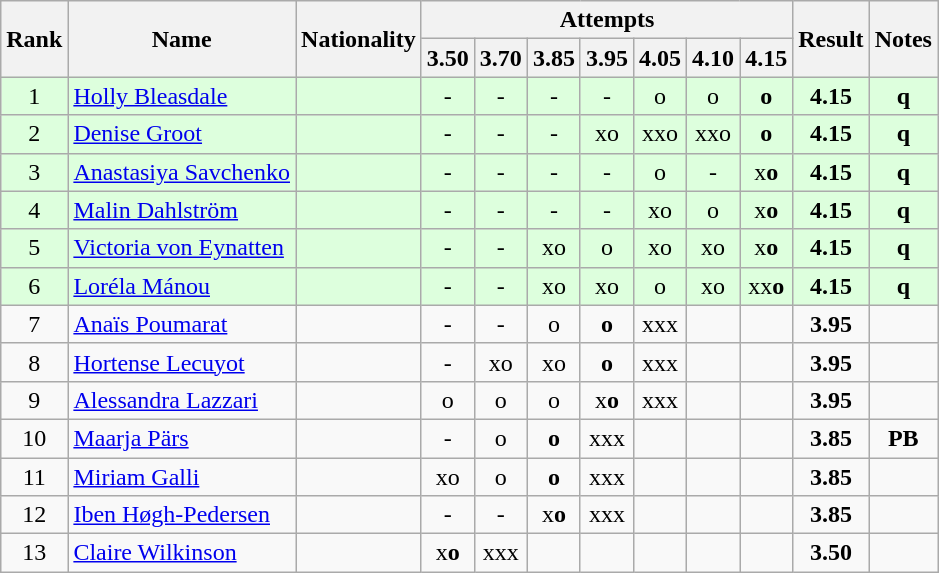<table class="wikitable sortable" style="text-align:center">
<tr>
<th rowspan=2>Rank</th>
<th rowspan=2>Name</th>
<th rowspan=2>Nationality</th>
<th colspan=7>Attempts</th>
<th rowspan=2>Result</th>
<th rowspan=2>Notes</th>
</tr>
<tr>
<th>3.50</th>
<th>3.70</th>
<th>3.85</th>
<th>3.95</th>
<th>4.05</th>
<th>4.10</th>
<th>4.15</th>
</tr>
<tr bgcolor=ddffdd>
<td>1</td>
<td align=left><a href='#'>Holly Bleasdale</a></td>
<td align=left></td>
<td>-</td>
<td>-</td>
<td>-</td>
<td>-</td>
<td>o</td>
<td>o</td>
<td><strong>o</strong></td>
<td><strong>4.15</strong></td>
<td><strong>q</strong></td>
</tr>
<tr bgcolor=ddffdd>
<td>2</td>
<td align=left><a href='#'>Denise Groot</a></td>
<td align=left></td>
<td>-</td>
<td>-</td>
<td>-</td>
<td>xo</td>
<td>xxo</td>
<td>xxo</td>
<td><strong>o</strong></td>
<td><strong>4.15</strong></td>
<td><strong>q</strong></td>
</tr>
<tr bgcolor=ddffdd>
<td>3</td>
<td align=left><a href='#'>Anastasiya Savchenko</a></td>
<td align=left></td>
<td>-</td>
<td>-</td>
<td>-</td>
<td>-</td>
<td>o</td>
<td>-</td>
<td>x<strong>o</strong></td>
<td><strong>4.15</strong></td>
<td><strong>q</strong></td>
</tr>
<tr bgcolor=ddffdd>
<td>4</td>
<td align=left><a href='#'>Malin Dahlström</a></td>
<td align=left></td>
<td>-</td>
<td>-</td>
<td>-</td>
<td>-</td>
<td>xo</td>
<td>o</td>
<td>x<strong>o</strong></td>
<td><strong>4.15</strong></td>
<td><strong>q</strong></td>
</tr>
<tr bgcolor=ddffdd>
<td>5</td>
<td align=left><a href='#'>Victoria von Eynatten</a></td>
<td align=left></td>
<td>-</td>
<td>-</td>
<td>xo</td>
<td>o</td>
<td>xo</td>
<td>xo</td>
<td>x<strong>o</strong></td>
<td><strong>4.15</strong></td>
<td><strong>q</strong></td>
</tr>
<tr bgcolor=ddffdd>
<td>6</td>
<td align=left><a href='#'>Loréla Mánou</a></td>
<td align=left></td>
<td>-</td>
<td>-</td>
<td>xo</td>
<td>xo</td>
<td>o</td>
<td>xo</td>
<td>xx<strong>o</strong></td>
<td><strong>4.15</strong></td>
<td><strong>q</strong></td>
</tr>
<tr>
<td>7</td>
<td align=left><a href='#'>Anaïs Poumarat</a></td>
<td align=left></td>
<td>-</td>
<td>-</td>
<td>o</td>
<td><strong>o</strong></td>
<td>xxx</td>
<td></td>
<td></td>
<td><strong>3.95</strong></td>
<td></td>
</tr>
<tr>
<td>8</td>
<td align=left><a href='#'>Hortense Lecuyot</a></td>
<td align=left></td>
<td>-</td>
<td>xo</td>
<td>xo</td>
<td><strong>o</strong></td>
<td>xxx</td>
<td></td>
<td></td>
<td><strong>3.95</strong></td>
<td></td>
</tr>
<tr>
<td>9</td>
<td align=left><a href='#'>Alessandra Lazzari</a></td>
<td align=left></td>
<td>o</td>
<td>o</td>
<td>o</td>
<td>x<strong>o</strong></td>
<td>xxx</td>
<td></td>
<td></td>
<td><strong>3.95</strong></td>
<td></td>
</tr>
<tr>
<td>10</td>
<td align=left><a href='#'>Maarja Pärs</a></td>
<td align=left></td>
<td>-</td>
<td>o</td>
<td><strong>o</strong></td>
<td>xxx</td>
<td></td>
<td></td>
<td></td>
<td><strong>3.85</strong></td>
<td><strong>PB</strong></td>
</tr>
<tr>
<td>11</td>
<td align=left><a href='#'>Miriam Galli</a></td>
<td align=left></td>
<td>xo</td>
<td>o</td>
<td><strong>o</strong></td>
<td>xxx</td>
<td></td>
<td></td>
<td></td>
<td><strong>3.85</strong></td>
<td></td>
</tr>
<tr>
<td>12</td>
<td align=left><a href='#'>Iben Høgh-Pedersen</a></td>
<td align=left></td>
<td>-</td>
<td>-</td>
<td>x<strong>o</strong></td>
<td>xxx</td>
<td></td>
<td></td>
<td></td>
<td><strong>3.85</strong></td>
<td></td>
</tr>
<tr>
<td>13</td>
<td align=left><a href='#'>Claire Wilkinson</a></td>
<td align=left></td>
<td>x<strong>o</strong></td>
<td>xxx</td>
<td></td>
<td></td>
<td></td>
<td></td>
<td></td>
<td><strong>3.50</strong></td>
<td></td>
</tr>
</table>
